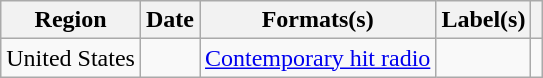<table class="wikitable plainrowheaders" style="text-align:left">
<tr>
<th scope="col">Region</th>
<th scope="col">Date</th>
<th scope="col">Formats(s)</th>
<th scope="col">Label(s)</th>
<th scope="col"></th>
</tr>
<tr>
<td>United States</td>
<td></td>
<td><a href='#'>Contemporary hit radio</a></td>
<td></td>
<td align="center"></td>
</tr>
</table>
